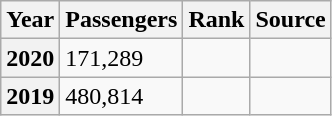<table class="wikitable sortable">
<tr>
<th>Year</th>
<th>Passengers</th>
<th>Rank</th>
<th>Source</th>
</tr>
<tr>
<th>2020</th>
<td>171,289 </td>
<td></td>
<td></td>
</tr>
<tr>
<th>2019</th>
<td>480,814</td>
<td></td>
<td></td>
</tr>
</table>
